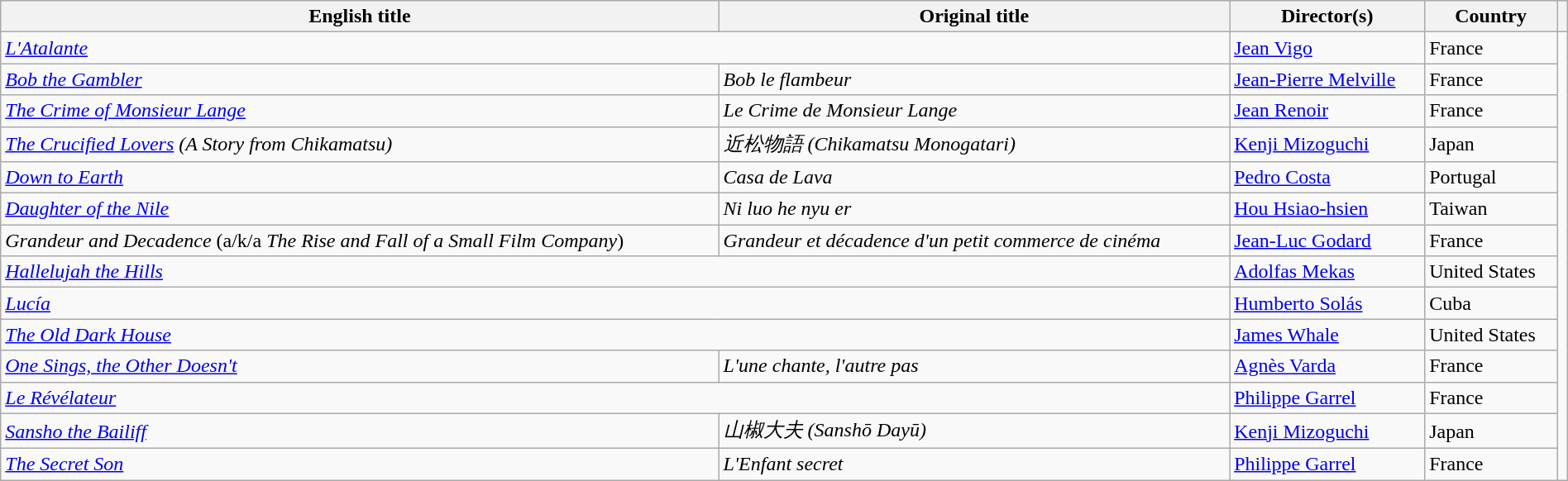<table class="wikitable" width="100%">
<tr>
<th>English title</th>
<th>Original title</th>
<th>Director(s)</th>
<th>Country</th>
<th></th>
</tr>
<tr>
<td colspan=2><em><a href='#'>L'Atalante</a></em></td>
<td><a href='#'>Jean Vigo</a></td>
<td>France</td>
<td rowspan=14></td>
</tr>
<tr>
<td><em><a href='#'>Bob the Gambler</a></em></td>
<td><em>Bob le flambeur</em></td>
<td><a href='#'>Jean-Pierre Melville</a></td>
<td>France</td>
</tr>
<tr>
<td><em><a href='#'>The Crime of Monsieur Lange</a></em></td>
<td><em>Le Crime de Monsieur Lange</em></td>
<td><a href='#'>Jean Renoir</a></td>
<td>France</td>
</tr>
<tr>
<td><em><a href='#'>The Crucified Lovers</a> (A Story from Chikamatsu)</em></td>
<td><em>近松物語 (Chikamatsu Monogatari)</em></td>
<td><a href='#'>Kenji Mizoguchi</a></td>
<td>Japan</td>
</tr>
<tr>
<td><em><a href='#'>Down to Earth</a></em></td>
<td><em>Casa de Lava</em></td>
<td><a href='#'>Pedro Costa</a></td>
<td>Portugal</td>
</tr>
<tr>
<td><em><a href='#'>Daughter of the Nile</a></em></td>
<td><em>Ni luo he nyu er</em></td>
<td><a href='#'>Hou Hsiao-hsien</a></td>
<td>Taiwan</td>
</tr>
<tr>
<td><em>Grandeur and Decadence</em> (a/k/a <em>The Rise and Fall of a Small Film Company</em>)</td>
<td><em>Grandeur et décadence d'un petit commerce de cinéma</em></td>
<td><a href='#'>Jean-Luc Godard</a></td>
<td>France</td>
</tr>
<tr>
<td colspan=2><em><a href='#'>Hallelujah the Hills</a></em></td>
<td><a href='#'>Adolfas Mekas</a></td>
<td>United States</td>
</tr>
<tr>
<td colspan=2><em><a href='#'>Lucía</a></em></td>
<td><a href='#'>Humberto Solás</a></td>
<td>Cuba</td>
</tr>
<tr>
<td colspan=2><em><a href='#'>The Old Dark House</a></em></td>
<td><a href='#'>James Whale</a></td>
<td>United States</td>
</tr>
<tr>
<td><em><a href='#'>One Sings, the Other Doesn't</a></em></td>
<td><em>L'une chante, l'autre pas</em></td>
<td><a href='#'>Agnès Varda</a></td>
<td>France</td>
</tr>
<tr>
<td colspan=2><em><a href='#'>Le Révélateur</a></em></td>
<td><a href='#'>Philippe Garrel</a></td>
<td>France</td>
</tr>
<tr>
<td><em><a href='#'>Sansho the Bailiff</a></em></td>
<td><em>山椒大夫 (Sanshō Dayū)</em></td>
<td><a href='#'>Kenji Mizoguchi</a></td>
<td>Japan</td>
</tr>
<tr>
<td><em><a href='#'>The Secret Son</a></em></td>
<td><em>L'Enfant secret</em></td>
<td><a href='#'>Philippe Garrel</a></td>
<td>France</td>
</tr>
</table>
